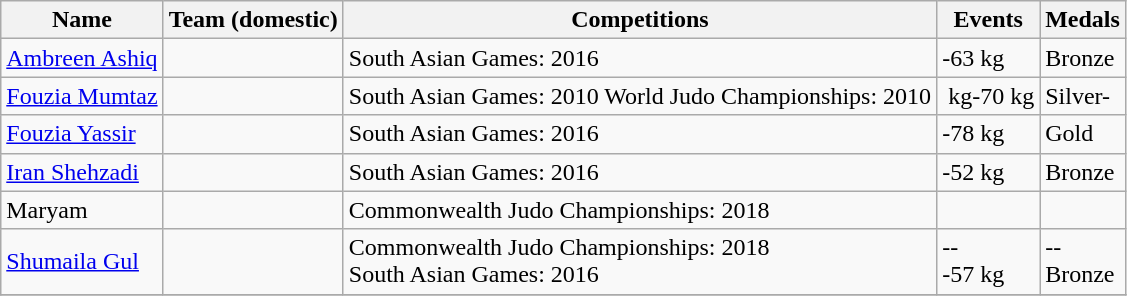<table class="wikitable sortable">
<tr>
<th>Name</th>
<th>Team (domestic)</th>
<th>Competitions</th>
<th>Events</th>
<th>Medals</th>
</tr>
<tr>
<td><a href='#'>Ambreen Ashiq</a></td>
<td></td>
<td>South Asian Games: 2016</td>
<td>-63 kg</td>
<td>Bronze</td>
</tr>
<tr>
<td><a href='#'>Fouzia Mumtaz</a></td>
<td></td>
<td>South Asian Games: 2010 World Judo Championships: 2010</td>
<td> kg-70 kg</td>
<td>Silver-</td>
</tr>
<tr>
<td><a href='#'>Fouzia Yassir</a></td>
<td></td>
<td>South Asian Games: 2016</td>
<td>-78 kg</td>
<td>Gold</td>
</tr>
<tr>
<td><a href='#'>Iran Shehzadi</a></td>
<td></td>
<td>South Asian Games: 2016</td>
<td>-52 kg</td>
<td>Bronze</td>
</tr>
<tr>
<td>Maryam</td>
<td></td>
<td>Commonwealth Judo Championships: 2018</td>
<td></td>
<td></td>
</tr>
<tr>
<td><a href='#'>Shumaila Gul</a></td>
<td></td>
<td>Commonwealth Judo Championships: 2018<br>South Asian Games: 2016</td>
<td>--<br>-57 kg</td>
<td>--<br>Bronze</td>
</tr>
<tr>
</tr>
</table>
